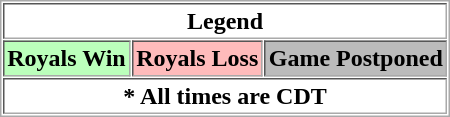<table align="center" border="1" cellpadding="2" cellspacing="1" style="border:1px solid #aaa">
<tr>
<th colspan="3">Legend</th>
</tr>
<tr>
<th bgcolor="bbffbb">Royals Win</th>
<th bgcolor="ffbbbb">Royals Loss</th>
<th bgcolor="bbbbbb">Game Postponed</th>
</tr>
<tr>
<th colspan="3">* All times are CDT</th>
</tr>
</table>
